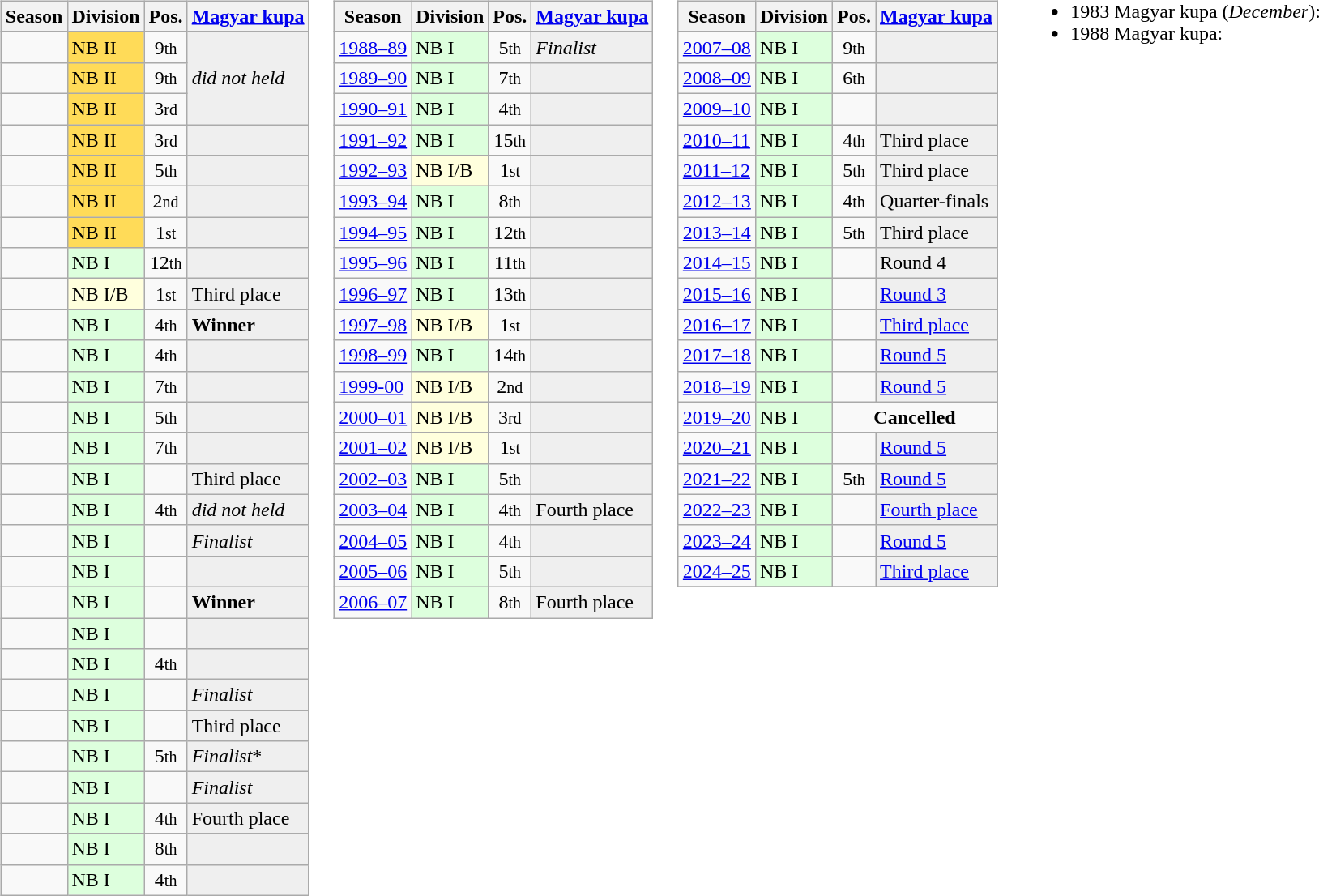<table>
<tr>
<td valign="top"><br><table class="wikitable">
<tr>
<th>Season</th>
<th>Division</th>
<th>Pos.</th>
<th><a href='#'>Magyar kupa</a></th>
</tr>
<tr>
<td></td>
<td bgcolor=#ffdb58>NB II</td>
<td align=center>9<small>th</small></td>
<td style="background:#efefef;" rowspan="3"><em>did not held</em></td>
</tr>
<tr>
<td></td>
<td bgcolor=#ffdb58>NB II</td>
<td align=center>9<small>th</small></td>
</tr>
<tr>
<td></td>
<td bgcolor=#ffdb58>NB II</td>
<td align=center>3<small>rd</small></td>
</tr>
<tr>
<td></td>
<td bgcolor=#ffdb58>NB II</td>
<td align=center>3<small>rd</small></td>
<td style="background:#efefef;"></td>
</tr>
<tr>
<td></td>
<td bgcolor=#ffdb58>NB II</td>
<td align=center>5<small>th</small></td>
<td style="background:#efefef;"></td>
</tr>
<tr>
<td></td>
<td bgcolor=#ffdb58>NB II</td>
<td align=center>2<small>nd</small></td>
<td style="background:#efefef;"></td>
</tr>
<tr>
<td></td>
<td bgcolor=#ffdb58>NB II </td>
<td align=center>1<small>st</small></td>
<td style="background:#efefef;"></td>
</tr>
<tr>
<td></td>
<td bgcolor=#ddffdd>NB I </td>
<td align=center>12<small>th</small></td>
<td style="background:#efefef;"></td>
</tr>
<tr>
<td></td>
<td bgcolor=#ffffdd>NB I/B </td>
<td align=center>1<small>st</small></td>
<td style="background:#efefef;"> Third place</td>
</tr>
<tr>
<td></td>
<td bgcolor=#ddffdd>NB I</td>
<td align=center>4<small>th</small></td>
<td style="background:#efefef;"> <strong>Winner</strong></td>
</tr>
<tr>
<td></td>
<td bgcolor=#ddffdd>NB I</td>
<td align=center>4<small>th</small></td>
<td style="background:#efefef;"></td>
</tr>
<tr>
<td></td>
<td bgcolor=#ddffdd>NB I</td>
<td align=center>7<small>th</small></td>
<td style="background:#efefef;"></td>
</tr>
<tr>
<td></td>
<td bgcolor=#ddffdd>NB I</td>
<td align=center>5<small>th</small></td>
<td style="background:#efefef;"></td>
</tr>
<tr>
<td></td>
<td bgcolor=#ddffdd>NB I</td>
<td align=center>7<small>th</small></td>
<td style="background:#efefef;"></td>
</tr>
<tr>
<td></td>
<td bgcolor=#ddffdd>NB I</td>
<td align=center></td>
<td style="background:#efefef;"> Third place</td>
</tr>
<tr>
<td></td>
<td bgcolor=#ddffdd>NB I</td>
<td align=center>4<small>th</small></td>
<td style="background:#efefef;"><em>did not held</em></td>
</tr>
<tr>
<td></td>
<td bgcolor=#ddffdd>NB I</td>
<td align=center></td>
<td style="background:#efefef;"> <em>Finalist</em></td>
</tr>
<tr>
<td></td>
<td bgcolor=#ddffdd>NB I</td>
<td align=center></td>
<td style="background:#efefef;"></td>
</tr>
<tr>
<td></td>
<td bgcolor=#ddffdd>NB I</td>
<td align=center></td>
<td style="background:#efefef;"> <strong>Winner</strong></td>
</tr>
<tr>
<td></td>
<td bgcolor=#ddffdd>NB I</td>
<td align=center></td>
<td style="background:#efefef;"></td>
</tr>
<tr>
<td></td>
<td bgcolor=#ddffdd>NB I</td>
<td align=center>4<small>th</small></td>
<td style="background:#efefef;"></td>
</tr>
<tr>
<td></td>
<td bgcolor=#ddffdd>NB I</td>
<td align=center></td>
<td style="background:#efefef;"> <em>Finalist</em></td>
</tr>
<tr>
<td></td>
<td bgcolor=#ddffdd>NB I</td>
<td align=center></td>
<td style="background:#efefef;"> Third place</td>
</tr>
<tr>
<td></td>
<td bgcolor=#ddffdd>NB I</td>
<td align=center>5<small>th</small></td>
<td style="background:#efefef;"> <em>Finalist</em>*</td>
</tr>
<tr>
<td></td>
<td bgcolor=#ddffdd>NB I</td>
<td align=center></td>
<td style="background:#efefef;"> <em>Finalist</em></td>
</tr>
<tr>
<td></td>
<td bgcolor=#ddffdd>NB I</td>
<td align=center>4<small>th</small></td>
<td style="background:#efefef;">Fourth place</td>
</tr>
<tr>
<td></td>
<td bgcolor=#ddffdd>NB I</td>
<td align=center>8<small>th</small></td>
<td style="background:#efefef;"></td>
</tr>
<tr>
<td></td>
<td bgcolor=#ddffdd>NB I</td>
<td align=center>4<small>th</small></td>
<td style="background:#efefef;"></td>
</tr>
</table>
</td>
<td valign="top"><br><table class="wikitable text-align:center">
<tr>
<th>Season</th>
<th>Division</th>
<th>Pos.</th>
<th><a href='#'>Magyar kupa</a></th>
</tr>
<tr>
<td><a href='#'>1988–89</a></td>
<td bgcolor=#ddffdd>NB I</td>
<td align=center>5<small>th</small></td>
<td style="background:#efefef;"> <em>Finalist</em></td>
</tr>
<tr>
<td><a href='#'>1989–90</a></td>
<td bgcolor=#ddffdd>NB I</td>
<td align=center>7<small>th</small></td>
<td style="background:#efefef;"></td>
</tr>
<tr>
<td><a href='#'>1990–91</a></td>
<td bgcolor=#ddffdd>NB I</td>
<td align=center>4<small>th</small></td>
<td style="background:#efefef;"></td>
</tr>
<tr>
<td><a href='#'>1991–92</a></td>
<td bgcolor=#ddffdd>NB I </td>
<td align=center>15<small>th</small></td>
<td style="background:#efefef;"></td>
</tr>
<tr>
<td><a href='#'>1992–93</a></td>
<td bgcolor=#ffffdd>NB I/B </td>
<td align=center>1<small>st</small></td>
<td style="background:#efefef;"></td>
</tr>
<tr>
<td><a href='#'>1993–94</a></td>
<td bgcolor=#ddffdd>NB I</td>
<td align=center>8<small>th</small></td>
<td style="background:#efefef;"></td>
</tr>
<tr>
<td><a href='#'>1994–95</a></td>
<td bgcolor=#ddffdd>NB I</td>
<td align=center>12<small>th</small></td>
<td style="background:#efefef;"></td>
</tr>
<tr>
<td><a href='#'>1995–96</a></td>
<td bgcolor=#ddffdd>NB I</td>
<td align=center>11<small>th</small></td>
<td style="background:#efefef;"></td>
</tr>
<tr>
<td><a href='#'>1996–97</a></td>
<td bgcolor=#ddffdd>NB I </td>
<td align=center>13<small>th</small></td>
<td style="background:#efefef;"></td>
</tr>
<tr>
<td><a href='#'>1997–98</a></td>
<td bgcolor=#ffffdd>NB I/B </td>
<td align=center>1<small>st</small></td>
<td style="background:#efefef;"></td>
</tr>
<tr>
<td><a href='#'>1998–99</a></td>
<td bgcolor=#ddffdd>NB I </td>
<td align=center>14<small>th</small></td>
<td style="background:#efefef;"></td>
</tr>
<tr>
<td><a href='#'>1999-00</a></td>
<td bgcolor=#ffffdd>NB I/B</td>
<td align=center>2<small>nd</small></td>
<td style="background:#efefef;"></td>
</tr>
<tr>
<td><a href='#'>2000–01</a></td>
<td bgcolor=#ffffdd>NB I/B</td>
<td align=center>3<small>rd</small></td>
<td style="background:#efefef;"></td>
</tr>
<tr>
<td><a href='#'>2001–02</a></td>
<td bgcolor=#ffffdd>NB I/B </td>
<td align=center>1<small>st</small></td>
<td style="background:#efefef;"></td>
</tr>
<tr>
<td><a href='#'>2002–03</a></td>
<td bgcolor=#ddffdd>NB I</td>
<td align=center>5<small>th</small></td>
<td style="background:#efefef;"></td>
</tr>
<tr>
<td><a href='#'>2003–04</a></td>
<td bgcolor=#ddffdd>NB I</td>
<td align=center>4<small>th</small></td>
<td style="background:#efefef;">Fourth place</td>
</tr>
<tr>
<td><a href='#'>2004–05</a></td>
<td bgcolor=#ddffdd>NB I</td>
<td align=center>4<small>th</small></td>
<td style="background:#efefef;"></td>
</tr>
<tr>
<td><a href='#'>2005–06</a></td>
<td bgcolor=#ddffdd>NB I</td>
<td align=center>5<small>th</small></td>
<td style="background:#efefef;"></td>
</tr>
<tr>
<td><a href='#'>2006–07</a></td>
<td bgcolor=#ddffdd>NB I</td>
<td align=center>8<small>th</small></td>
<td style="background:#efefef;">Fourth place</td>
</tr>
</table>
</td>
<td valign="top"><br><table class="wikitable text-align:center">
<tr>
<th>Season</th>
<th>Division</th>
<th>Pos.</th>
<th><a href='#'>Magyar kupa</a></th>
</tr>
<tr>
<td><a href='#'>2007–08</a></td>
<td bgcolor=#ddffdd>NB I</td>
<td align=center>9<small>th</small></td>
<td style="background:#efefef;"></td>
</tr>
<tr>
<td><a href='#'>2008–09</a></td>
<td bgcolor=#ddffdd>NB I</td>
<td align=center>6<small>th</small></td>
<td style="background:#efefef;"></td>
</tr>
<tr>
<td><a href='#'>2009–10</a></td>
<td bgcolor=#ddffdd>NB I</td>
<td align=center></td>
<td style="background:#efefef;"></td>
</tr>
<tr>
<td><a href='#'>2010–11</a></td>
<td bgcolor=#ddffdd>NB I</td>
<td align=center>4<small>th</small></td>
<td style="background:#efefef;"> Third place</td>
</tr>
<tr>
<td><a href='#'>2011–12</a></td>
<td bgcolor=#ddffdd>NB I</td>
<td align=center>5<small>th</small></td>
<td style="background:#efefef;"> Third place</td>
</tr>
<tr>
<td><a href='#'>2012–13</a></td>
<td bgcolor=#ddffdd>NB I</td>
<td align=center>4<small>th</small></td>
<td style="background:#efefef;">Quarter-finals</td>
</tr>
<tr>
<td><a href='#'>2013–14</a></td>
<td bgcolor=#ddffdd>NB I</td>
<td align=center>5<small>th</small></td>
<td style="background:#efefef;"> Third place</td>
</tr>
<tr>
<td><a href='#'>2014–15</a></td>
<td bgcolor=#ddffdd>NB I</td>
<td align=center></td>
<td style="background:#efefef;">Round 4</td>
</tr>
<tr>
<td><a href='#'>2015–16</a></td>
<td bgcolor=#ddffdd>NB I</td>
<td align=center></td>
<td style="background:#efefef;"><a href='#'>Round 3</a></td>
</tr>
<tr>
<td><a href='#'>2016–17</a></td>
<td bgcolor=#ddffdd>NB I</td>
<td align=center></td>
<td style="background:#efefef;"> <a href='#'>Third place</a></td>
</tr>
<tr>
<td><a href='#'>2017–18</a></td>
<td bgcolor=#ddffdd>NB I</td>
<td align=center></td>
<td style="background:#efefef;"><a href='#'>Round 5</a></td>
</tr>
<tr>
<td><a href='#'>2018–19</a></td>
<td bgcolor=#ddffdd>NB I</td>
<td align=center></td>
<td style="background:#efefef;"><a href='#'>Round 5</a></td>
</tr>
<tr>
<td><a href='#'>2019–20</a></td>
<td bgcolor=#ddffdd>NB I</td>
<td colspan=2 align=center><strong>Cancelled</strong></td>
</tr>
<tr>
<td><a href='#'>2020–21</a></td>
<td bgcolor=#ddffdd>NB I</td>
<td align=center></td>
<td style="background:#efefef;"><a href='#'>Round 5</a></td>
</tr>
<tr>
<td><a href='#'>2021–22</a></td>
<td bgcolor=#ddffdd>NB I</td>
<td align=center>5<small>th</small></td>
<td style="background:#efefef;"><a href='#'>Round 5</a></td>
</tr>
<tr>
<td><a href='#'>2022–23</a></td>
<td bgcolor=#ddffdd>NB I</td>
<td align=center></td>
<td style="background:#efefef;"><a href='#'>Fourth place</a></td>
</tr>
<tr>
<td><a href='#'>2023–24</a></td>
<td bgcolor=#ddffdd>NB I</td>
<td align=center></td>
<td style="background:#efefef;"><a href='#'>Round 5</a></td>
</tr>
<tr>
<td><a href='#'>2024–25</a></td>
<td bgcolor=#ddffdd>NB I</td>
<td align=center></td>
<td style="background:#efefef;"> <a href='#'>Third place</a></td>
</tr>
<tr>
</tr>
</table>
</td>
<td valign="top"><br><ul><li>1983 Magyar kupa (<em>December</em>):</li><li>1988 Magyar kupa:</li></ul></td>
</tr>
</table>
